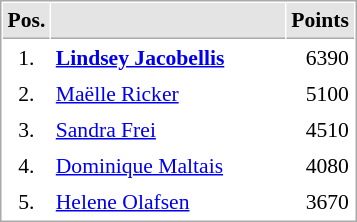<table cellspacing="1" cellpadding="3" style="border:1px solid #AAAAAA;font-size:90%">
<tr bgcolor="#E4E4E4">
<th style="border-bottom:1px solid #AAAAAA" width=10>Pos.</th>
<th style="border-bottom:1px solid #AAAAAA" width=150></th>
<th style="border-bottom:1px solid #AAAAAA" width=20>Points</th>
</tr>
<tr>
<td align="center">1.</td>
<td> <strong><a href='#'>Lindsey Jacobellis</a></strong></td>
<td align="right">6390</td>
</tr>
<tr>
<td align="center">2.</td>
<td> <a href='#'>Maëlle Ricker</a></td>
<td align="right">5100</td>
</tr>
<tr>
<td align="center">3.</td>
<td> <a href='#'>Sandra Frei</a></td>
<td align="right">4510</td>
</tr>
<tr>
<td align="center">4.</td>
<td> <a href='#'>Dominique Maltais</a></td>
<td align="right">4080</td>
</tr>
<tr>
<td align="center">5.</td>
<td> <a href='#'>Helene Olafsen</a></td>
<td align="right">3670</td>
</tr>
</table>
